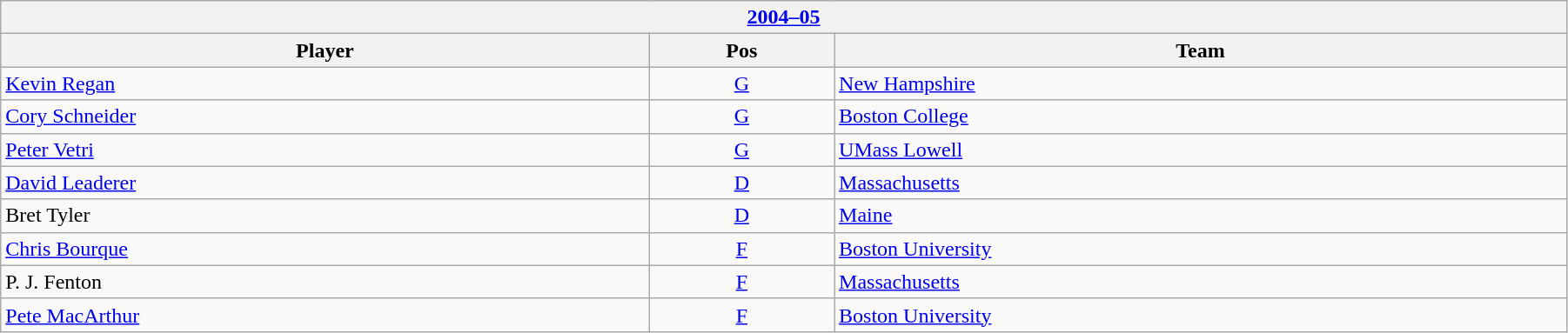<table class="wikitable" width=95%>
<tr>
<th colspan=3><a href='#'>2004–05</a></th>
</tr>
<tr>
<th>Player</th>
<th>Pos</th>
<th>Team</th>
</tr>
<tr>
<td><a href='#'>Kevin Regan</a></td>
<td align=center><a href='#'>G</a></td>
<td><a href='#'>New Hampshire</a></td>
</tr>
<tr>
<td><a href='#'>Cory Schneider</a></td>
<td align=center><a href='#'>G</a></td>
<td><a href='#'>Boston College</a></td>
</tr>
<tr>
<td><a href='#'>Peter Vetri</a></td>
<td align=center><a href='#'>G</a></td>
<td><a href='#'>UMass Lowell</a></td>
</tr>
<tr>
<td><a href='#'>David Leaderer</a></td>
<td align=center><a href='#'>D</a></td>
<td><a href='#'>Massachusetts</a></td>
</tr>
<tr>
<td>Bret Tyler</td>
<td align=center><a href='#'>D</a></td>
<td><a href='#'>Maine</a></td>
</tr>
<tr>
<td><a href='#'>Chris Bourque</a></td>
<td align=center><a href='#'>F</a></td>
<td><a href='#'>Boston University</a></td>
</tr>
<tr>
<td>P. J. Fenton</td>
<td align=center><a href='#'>F</a></td>
<td><a href='#'>Massachusetts</a></td>
</tr>
<tr>
<td><a href='#'>Pete MacArthur</a></td>
<td align=center><a href='#'>F</a></td>
<td><a href='#'>Boston University</a></td>
</tr>
</table>
